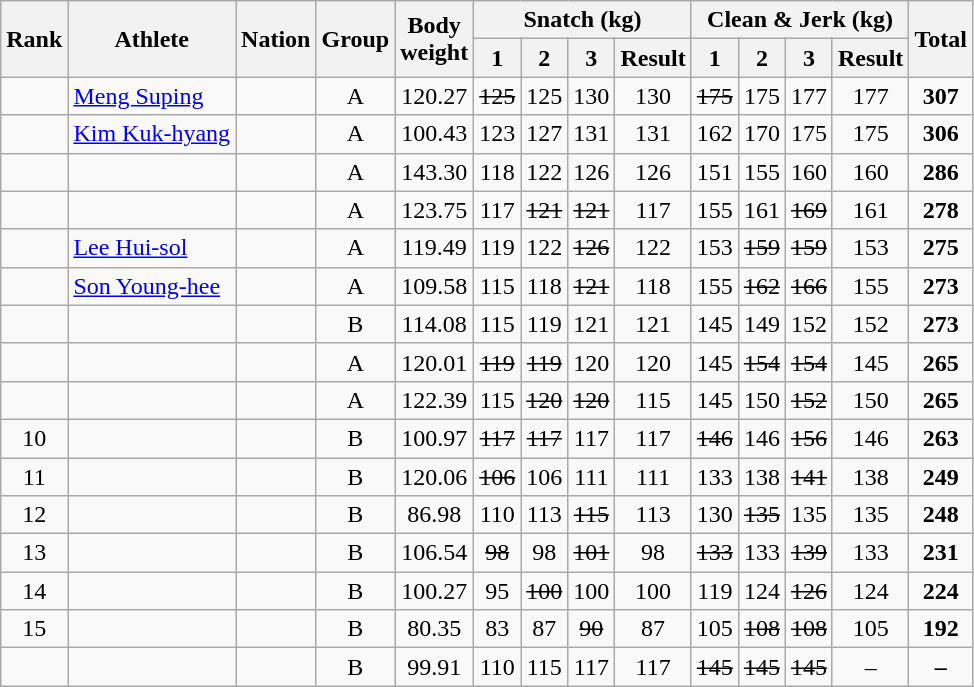<table class="wikitable sortable" style="text-align:center;">
<tr>
<th rowspan=2>Rank</th>
<th rowspan=2>Athlete</th>
<th rowspan=2>Nation</th>
<th rowspan=2>Group</th>
<th rowspan=2>Body<br>weight</th>
<th colspan=4>Snatch (kg)</th>
<th colspan=4>Clean & Jerk (kg)</th>
<th rowspan=2>Total</th>
</tr>
<tr>
<th>1</th>
<th>2</th>
<th>3</th>
<th>Result</th>
<th>1</th>
<th>2</th>
<th>3</th>
<th>Result</th>
</tr>
<tr>
<td></td>
<td align=left><a href='#'>Meng Suping</a></td>
<td align=left></td>
<td>A</td>
<td>120.27</td>
<td><s>125</s></td>
<td>125</td>
<td>130</td>
<td>130</td>
<td><s>175</s></td>
<td>175</td>
<td>177</td>
<td>177</td>
<td><strong>307</strong></td>
</tr>
<tr>
<td></td>
<td align=left><a href='#'>Kim Kuk-hyang</a></td>
<td align=left></td>
<td>A</td>
<td>100.43</td>
<td>123</td>
<td>127</td>
<td>131</td>
<td>131</td>
<td>162</td>
<td>170</td>
<td>175</td>
<td>175</td>
<td><strong>306</strong></td>
</tr>
<tr>
<td></td>
<td align=left></td>
<td align=left></td>
<td>A</td>
<td>143.30</td>
<td>118</td>
<td>122</td>
<td>126</td>
<td>126</td>
<td>151</td>
<td>155</td>
<td>160</td>
<td>160</td>
<td><strong>286</strong></td>
</tr>
<tr>
<td></td>
<td align=left></td>
<td align=left></td>
<td>A</td>
<td>123.75</td>
<td>117</td>
<td><s>121</s></td>
<td><s>121</s></td>
<td>117</td>
<td>155</td>
<td>161</td>
<td><s>169</s></td>
<td>161</td>
<td><strong>278</strong></td>
</tr>
<tr>
<td></td>
<td align=left><a href='#'>Lee Hui-sol</a></td>
<td align=left></td>
<td>A</td>
<td>119.49</td>
<td>119</td>
<td>122</td>
<td><s>126</s></td>
<td>122</td>
<td>153</td>
<td><s>159</s></td>
<td><s>159</s></td>
<td>153</td>
<td><strong>275</strong></td>
</tr>
<tr>
<td></td>
<td align=left><a href='#'>Son Young-hee</a></td>
<td align=left></td>
<td>A</td>
<td>109.58</td>
<td>115</td>
<td>118</td>
<td><s>121</s></td>
<td>118</td>
<td>155</td>
<td><s>162</s></td>
<td><s>166</s></td>
<td>155</td>
<td><strong>273</strong></td>
</tr>
<tr>
<td></td>
<td align=left></td>
<td align=left></td>
<td>B</td>
<td>114.08</td>
<td>115</td>
<td>119</td>
<td>121</td>
<td>121</td>
<td>145</td>
<td>149</td>
<td>152</td>
<td>152</td>
<td><strong>273</strong></td>
</tr>
<tr>
<td></td>
<td align=left></td>
<td align=left></td>
<td>A</td>
<td>120.01</td>
<td><s>119</s></td>
<td><s>119</s></td>
<td>120</td>
<td>120</td>
<td>145</td>
<td><s>154</s></td>
<td><s>154</s></td>
<td>145</td>
<td><strong>265</strong></td>
</tr>
<tr>
<td></td>
<td align=left></td>
<td align=left></td>
<td>A</td>
<td>122.39</td>
<td>115</td>
<td><s>120</s></td>
<td><s>120</s></td>
<td>115</td>
<td>145</td>
<td>150</td>
<td><s>152</s></td>
<td>150</td>
<td><strong>265</strong></td>
</tr>
<tr>
<td>10</td>
<td align=left></td>
<td align=left></td>
<td>B</td>
<td>100.97</td>
<td><s>117</s></td>
<td><s>117</s></td>
<td>117</td>
<td>117</td>
<td><s>146</s></td>
<td>146</td>
<td><s>156</s></td>
<td>146</td>
<td><strong>263</strong></td>
</tr>
<tr>
<td>11</td>
<td align=left></td>
<td align=left></td>
<td>B</td>
<td>120.06</td>
<td><s>106</s></td>
<td>106</td>
<td>111</td>
<td>111</td>
<td>133</td>
<td>138</td>
<td><s>141</s></td>
<td>138</td>
<td><strong>249</strong></td>
</tr>
<tr>
<td>12</td>
<td align=left></td>
<td align=left></td>
<td>B</td>
<td>86.98</td>
<td>110</td>
<td>113</td>
<td><s>115</s></td>
<td>113</td>
<td>130</td>
<td><s>135</s></td>
<td>135</td>
<td>135</td>
<td><strong>248</strong></td>
</tr>
<tr>
<td>13</td>
<td align=left></td>
<td align=left></td>
<td>B</td>
<td>106.54</td>
<td><s>98</s></td>
<td>98</td>
<td><s>101</s></td>
<td>98</td>
<td><s>133</s></td>
<td>133</td>
<td><s>139</s></td>
<td>133</td>
<td><strong>231</strong></td>
</tr>
<tr>
<td>14</td>
<td align=left></td>
<td align=left></td>
<td>B</td>
<td>100.27</td>
<td>95</td>
<td><s>100</s></td>
<td>100</td>
<td>100</td>
<td>119</td>
<td>124</td>
<td><s>126</s></td>
<td>124</td>
<td><strong>224</strong></td>
</tr>
<tr>
<td>15</td>
<td align=left></td>
<td align=left></td>
<td>B</td>
<td>80.35</td>
<td>83</td>
<td>87</td>
<td><s>90</s></td>
<td>87</td>
<td>105</td>
<td><s>108</s></td>
<td><s>108</s></td>
<td>105</td>
<td><strong>192</strong></td>
</tr>
<tr>
<td></td>
<td align=left></td>
<td align=left></td>
<td>B</td>
<td>99.91</td>
<td>110</td>
<td>115</td>
<td>117</td>
<td>117</td>
<td><s>145</s></td>
<td><s>145</s></td>
<td><s>145</s></td>
<td>–</td>
<td><strong>–</strong></td>
</tr>
</table>
